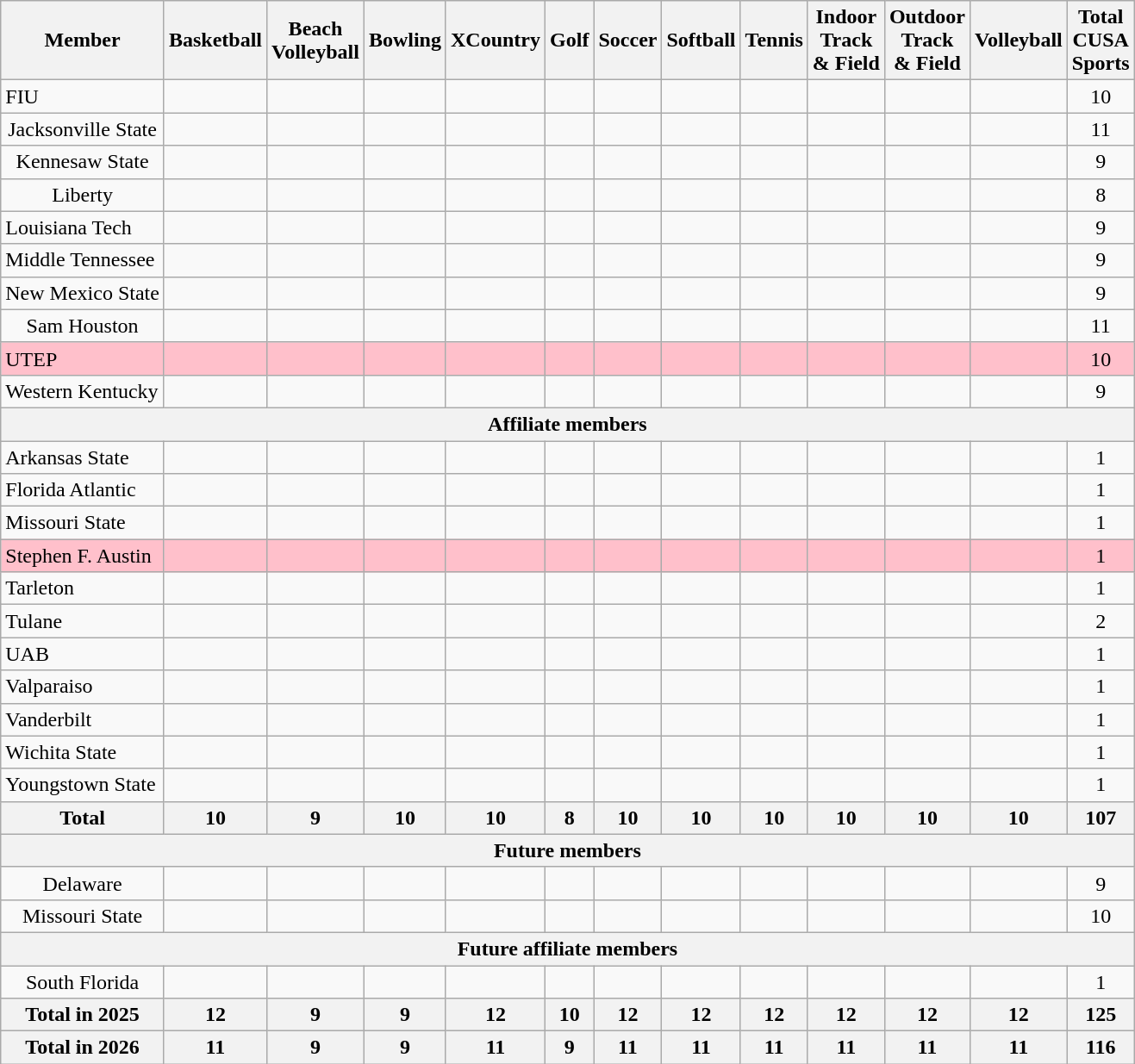<table class="wikitable" style="text-align: center">
<tr>
<th>Member</th>
<th>Basketball</th>
<th>Beach<br>Volleyball</th>
<th>Bowling</th>
<th>XCountry</th>
<th>Golf</th>
<th>Soccer</th>
<th>Softball</th>
<th>Tennis</th>
<th>Indoor<br>Track<br>& Field</th>
<th>Outdoor<br>Track<br>& Field</th>
<th>Volleyball</th>
<th>Total<br>CUSA<br>Sports</th>
</tr>
<tr>
<td align=left>FIU</td>
<td></td>
<td></td>
<td></td>
<td></td>
<td></td>
<td></td>
<td></td>
<td></td>
<td></td>
<td></td>
<td></td>
<td>10</td>
</tr>
<tr>
<td>Jacksonville State</td>
<td></td>
<td></td>
<td></td>
<td></td>
<td></td>
<td></td>
<td></td>
<td></td>
<td></td>
<td></td>
<td></td>
<td>11</td>
</tr>
<tr>
<td>Kennesaw State</td>
<td></td>
<td></td>
<td></td>
<td></td>
<td></td>
<td></td>
<td></td>
<td></td>
<td></td>
<td></td>
<td></td>
<td>9</td>
</tr>
<tr>
<td>Liberty</td>
<td></td>
<td></td>
<td></td>
<td></td>
<td></td>
<td></td>
<td></td>
<td></td>
<td></td>
<td></td>
<td></td>
<td>8</td>
</tr>
<tr>
<td align=left>Louisiana Tech</td>
<td></td>
<td></td>
<td></td>
<td></td>
<td></td>
<td></td>
<td></td>
<td></td>
<td></td>
<td></td>
<td></td>
<td>9</td>
</tr>
<tr>
<td align=left>Middle Tennessee</td>
<td></td>
<td></td>
<td></td>
<td></td>
<td></td>
<td></td>
<td></td>
<td></td>
<td></td>
<td></td>
<td></td>
<td>9</td>
</tr>
<tr>
<td>New Mexico State</td>
<td></td>
<td></td>
<td></td>
<td></td>
<td></td>
<td></td>
<td></td>
<td></td>
<td></td>
<td></td>
<td></td>
<td>9</td>
</tr>
<tr>
<td>Sam Houston</td>
<td></td>
<td></td>
<td></td>
<td></td>
<td></td>
<td></td>
<td></td>
<td></td>
<td></td>
<td></td>
<td></td>
<td>11</td>
</tr>
<tr bgcolor=pink>
<td align=left>UTEP</td>
<td></td>
<td></td>
<td></td>
<td></td>
<td></td>
<td></td>
<td></td>
<td></td>
<td></td>
<td></td>
<td></td>
<td>10</td>
</tr>
<tr>
<td align=left>Western Kentucky</td>
<td></td>
<td></td>
<td></td>
<td></td>
<td></td>
<td></td>
<td></td>
<td></td>
<td></td>
<td></td>
<td></td>
<td>9</td>
</tr>
<tr>
<th colspan=13>Affiliate members</th>
</tr>
<tr>
<td align=left>Arkansas State</td>
<td></td>
<td></td>
<td></td>
<td></td>
<td></td>
<td></td>
<td></td>
<td></td>
<td></td>
<td></td>
<td></td>
<td>1</td>
</tr>
<tr>
<td align=left>Florida Atlantic</td>
<td></td>
<td></td>
<td></td>
<td></td>
<td></td>
<td></td>
<td></td>
<td></td>
<td></td>
<td></td>
<td></td>
<td>1</td>
</tr>
<tr>
<td align=left>Missouri State</td>
<td></td>
<td></td>
<td></td>
<td></td>
<td></td>
<td></td>
<td></td>
<td></td>
<td></td>
<td></td>
<td></td>
<td>1</td>
</tr>
<tr bgcolor=pink>
<td align=left>Stephen F. Austin</td>
<td></td>
<td></td>
<td></td>
<td></td>
<td></td>
<td></td>
<td></td>
<td></td>
<td></td>
<td></td>
<td></td>
<td>1</td>
</tr>
<tr>
<td align=left>Tarleton</td>
<td></td>
<td></td>
<td></td>
<td></td>
<td></td>
<td></td>
<td></td>
<td></td>
<td></td>
<td></td>
<td></td>
<td>1</td>
</tr>
<tr>
<td align=left>Tulane</td>
<td></td>
<td></td>
<td></td>
<td></td>
<td></td>
<td></td>
<td></td>
<td></td>
<td></td>
<td></td>
<td></td>
<td>2</td>
</tr>
<tr>
<td align=left>UAB</td>
<td></td>
<td></td>
<td></td>
<td></td>
<td></td>
<td></td>
<td></td>
<td></td>
<td></td>
<td></td>
<td></td>
<td>1</td>
</tr>
<tr>
<td align=left>Valparaiso</td>
<td></td>
<td></td>
<td></td>
<td></td>
<td></td>
<td></td>
<td></td>
<td></td>
<td></td>
<td></td>
<td></td>
<td>1</td>
</tr>
<tr>
<td align=left>Vanderbilt</td>
<td></td>
<td></td>
<td></td>
<td></td>
<td></td>
<td></td>
<td></td>
<td></td>
<td></td>
<td></td>
<td></td>
<td>1</td>
</tr>
<tr>
<td align=left>Wichita State</td>
<td></td>
<td></td>
<td></td>
<td></td>
<td></td>
<td></td>
<td></td>
<td></td>
<td></td>
<td></td>
<td></td>
<td>1</td>
</tr>
<tr>
<td align=left>Youngstown State</td>
<td></td>
<td></td>
<td></td>
<td></td>
<td></td>
<td></td>
<td></td>
<td></td>
<td></td>
<td></td>
<td></td>
<td>1</td>
</tr>
<tr>
<th>Total</th>
<th>10</th>
<th>9</th>
<th>10</th>
<th>10</th>
<th>8</th>
<th>10</th>
<th>10</th>
<th>10</th>
<th>10</th>
<th>10</th>
<th>10</th>
<th>107</th>
</tr>
<tr>
<th colspan=13>Future members</th>
</tr>
<tr>
<td>Delaware</td>
<td></td>
<td></td>
<td></td>
<td></td>
<td></td>
<td></td>
<td></td>
<td></td>
<td></td>
<td></td>
<td></td>
<td>9</td>
</tr>
<tr>
<td>Missouri State</td>
<td></td>
<td></td>
<td></td>
<td></td>
<td></td>
<td></td>
<td></td>
<td></td>
<td></td>
<td></td>
<td></td>
<td>10<br></td>
</tr>
<tr>
<th colspan="13">Future affiliate members</th>
</tr>
<tr>
<td>South Florida</td>
<td></td>
<td></td>
<td></td>
<td></td>
<td></td>
<td></td>
<td></td>
<td></td>
<td></td>
<td></td>
<td></td>
<td>1</td>
</tr>
<tr>
<th>Total in 2025</th>
<th>12</th>
<th>9</th>
<th>9</th>
<th>12</th>
<th>10</th>
<th>12</th>
<th>12</th>
<th>12</th>
<th>12</th>
<th>12</th>
<th>12</th>
<th>125</th>
</tr>
<tr>
<th>Total in 2026</th>
<th>11</th>
<th>9</th>
<th>9</th>
<th>11</th>
<th>9</th>
<th>11</th>
<th>11</th>
<th>11</th>
<th>11</th>
<th>11</th>
<th>11</th>
<th>116</th>
</tr>
</table>
